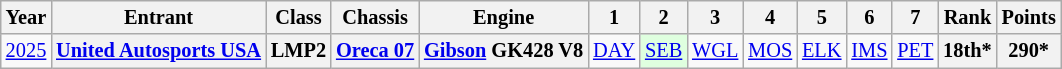<table class="wikitable" style="text-align:center; font-size:85%">
<tr>
<th>Year</th>
<th>Entrant</th>
<th>Class</th>
<th>Chassis</th>
<th>Engine</th>
<th>1</th>
<th>2</th>
<th>3</th>
<th>4</th>
<th>5</th>
<th>6</th>
<th>7</th>
<th>Rank</th>
<th>Points</th>
</tr>
<tr>
<td><a href='#'>2025</a></td>
<th><a href='#'>United Autosports USA</a></th>
<th>LMP2</th>
<th><a href='#'>Oreca 07</a></th>
<th><a href='#'>Gibson</a> GK428 V8</th>
<td><a href='#'>DAY</a></td>
<td style="background:#DFFFDF;"><a href='#'>SEB</a><br></td>
<td><a href='#'>WGL</a></td>
<td><a href='#'>MOS</a></td>
<td><a href='#'>ELK</a></td>
<td><a href='#'>IMS</a></td>
<td><a href='#'>PET</a></td>
<th>18th*</th>
<th>290*</th>
</tr>
</table>
